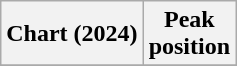<table class="wikitable plainrowheaders" style="text-align:center">
<tr>
<th scope="col">Chart (2024)</th>
<th scope="col">Peak<br>position</th>
</tr>
<tr>
</tr>
</table>
